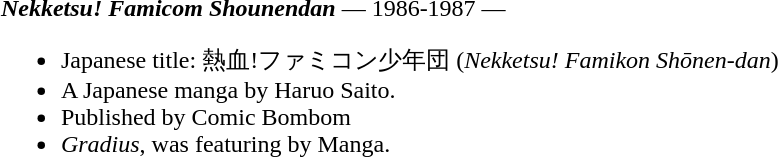<table class="toccolours" style="margin: 0 auto; width: 95%;">
<tr style="vertical-align: top;">
<td width="100%"><strong><em>Nekketsu! Famicom Shounendan</em></strong> — 1986-1987 — <br><ul><li>Japanese title: 熱血!ファミコン少年団 (<em>Nekketsu! Famikon Shōnen-dan</em>)</li><li>A Japanese manga by Haruo Saito.</li><li>Published by Comic Bombom</li><li><em>Gradius</em>, was featuring by Manga.</li></ul></td>
</tr>
</table>
